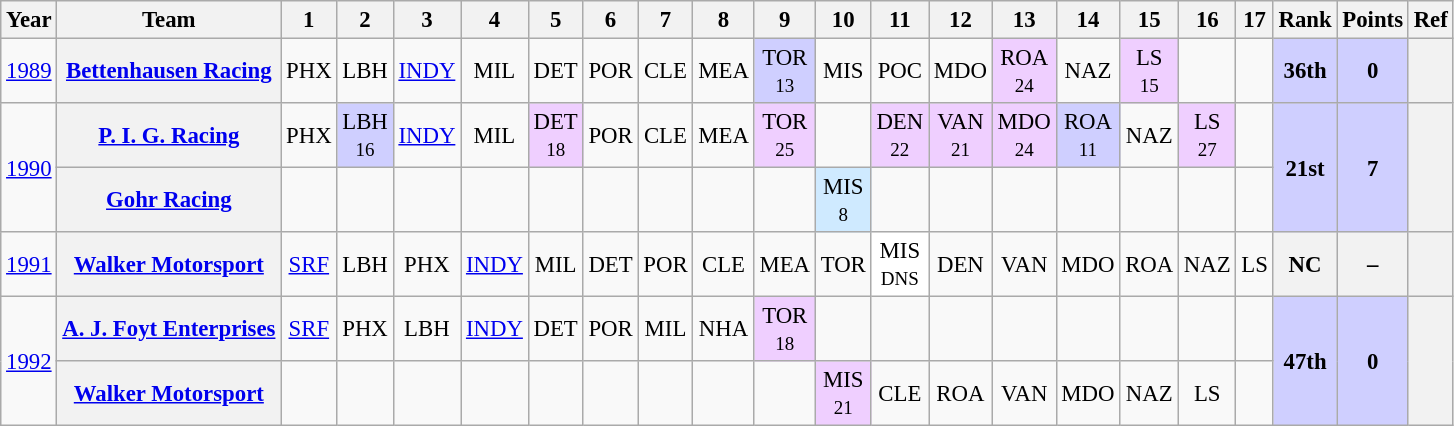<table class="wikitable" style="text-align:center; font-size:95%">
<tr>
<th>Year</th>
<th>Team</th>
<th>1</th>
<th>2</th>
<th>3</th>
<th>4</th>
<th>5</th>
<th>6</th>
<th>7</th>
<th>8</th>
<th>9</th>
<th>10</th>
<th>11</th>
<th>12</th>
<th>13</th>
<th>14</th>
<th>15</th>
<th>16</th>
<th>17</th>
<th>Rank</th>
<th>Points</th>
<th>Ref</th>
</tr>
<tr>
<td><a href='#'>1989</a></td>
<th><a href='#'>Bettenhausen Racing</a></th>
<td>PHX<br><small></small></td>
<td>LBH<br><small></small></td>
<td><a href='#'>INDY</a><br><small></small></td>
<td>MIL<br><small></small></td>
<td>DET<br><small></small></td>
<td>POR<br><small></small></td>
<td>CLE<br><small></small></td>
<td>MEA<br><small></small></td>
<td style="background:#CFCFFF;">TOR<br><small>13</small></td>
<td>MIS<br><small></small></td>
<td>POC<br><small></small></td>
<td>MDO<br><small></small></td>
<td style="background:#EFCFFF;">ROA<br><small>24</small></td>
<td>NAZ<br><small></small></td>
<td style="background:#EFCFFF;">LS<br><small>15</small></td>
<td></td>
<td></td>
<td style="background:#CFCFFF;"><strong>36th</strong></td>
<td style="background:#CFCFFF;"><strong>0</strong></td>
<th></th>
</tr>
<tr>
<td rowspan=2><a href='#'>1990</a></td>
<th><a href='#'>P. I. G. Racing</a></th>
<td>PHX<br><small></small></td>
<td style="background:#CFCFFF;">LBH<br><small>16</small></td>
<td><a href='#'>INDY</a><br><small></small></td>
<td>MIL<br><small></small></td>
<td style="background:#EFCFFF;">DET<br><small>18</small></td>
<td>POR<br><small></small></td>
<td>CLE<br><small></small></td>
<td>MEA<br><small></small></td>
<td style="background:#EFCFFF;">TOR<br><small>25</small></td>
<td></td>
<td style="background:#EFCFFF;">DEN<br><small>22</small></td>
<td style="background:#EFCFFF;">VAN<br><small>21</small></td>
<td style="background:#EFCFFF;">MDO<br><small>24</small></td>
<td style="background:#CFCFFF;">ROA<br><small>11</small></td>
<td>NAZ<br><small></small></td>
<td style="background:#EFCFFF;">LS<br><small>27</small></td>
<td></td>
<td rowspan=2 style="background:#CFCFFF;"><strong>21st</strong></td>
<td rowspan=2 style="background:#CFCFFF;"><strong>7</strong></td>
<th rowspan=2></th>
</tr>
<tr>
<th><a href='#'>Gohr Racing</a></th>
<td></td>
<td></td>
<td></td>
<td></td>
<td></td>
<td></td>
<td></td>
<td></td>
<td></td>
<td style="background:#CFEAFF;">MIS<br><small>8</small></td>
<td></td>
<td></td>
<td></td>
<td></td>
<td></td>
<td></td>
<td></td>
</tr>
<tr>
<td><a href='#'>1991</a></td>
<th><a href='#'>Walker Motorsport</a></th>
<td><a href='#'>SRF</a><br><small></small></td>
<td>LBH<br><small></small></td>
<td>PHX<br><small></small></td>
<td><a href='#'>INDY</a><br><small></small></td>
<td>MIL<br><small></small></td>
<td>DET<br><small></small></td>
<td>POR<br><small></small></td>
<td>CLE<br><small></small></td>
<td>MEA<br><small></small></td>
<td>TOR<br><small></small></td>
<td style="background:#FFFFFF;">MIS<br><small>DNS</small></td>
<td>DEN<br><small></small></td>
<td>VAN<br><small></small></td>
<td>MDO<br><small></small></td>
<td>ROA<br><small></small></td>
<td>NAZ<br><small></small></td>
<td>LS<br><small></small></td>
<th>NC</th>
<th>–</th>
<th></th>
</tr>
<tr>
<td rowspan=2><a href='#'>1992</a></td>
<th><a href='#'>A. J. Foyt Enterprises</a></th>
<td><a href='#'>SRF</a></td>
<td>PHX</td>
<td>LBH</td>
<td><a href='#'>INDY</a></td>
<td>DET</td>
<td>POR</td>
<td>MIL</td>
<td>NHA</td>
<td style="background:#EFCFFF;">TOR<br><small>18</small></td>
<td></td>
<td></td>
<td></td>
<td></td>
<td></td>
<td></td>
<td></td>
<td></td>
<td rowspan=2 style="background:#CFCFFF;"><strong>47th</strong></td>
<td rowspan=2 style="background:#CFCFFF;"><strong>0</strong></td>
<th rowspan=2></th>
</tr>
<tr>
<th><a href='#'>Walker Motorsport</a></th>
<td></td>
<td></td>
<td></td>
<td></td>
<td></td>
<td></td>
<td></td>
<td></td>
<td></td>
<td style="background:#EFCFFF;">MIS<br><small>21</small></td>
<td>CLE</td>
<td>ROA</td>
<td>VAN</td>
<td>MDO</td>
<td>NAZ</td>
<td>LS</td>
<td></td>
</tr>
</table>
